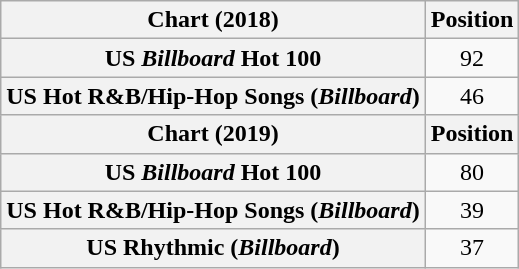<table class="wikitable plainrowheaders" style="text-align:center">
<tr>
<th scope="col">Chart (2018)</th>
<th scope="col">Position</th>
</tr>
<tr>
<th scope="row">US <em>Billboard</em> Hot 100</th>
<td>92</td>
</tr>
<tr>
<th scope="row">US Hot R&B/Hip-Hop Songs (<em>Billboard</em>)</th>
<td>46</td>
</tr>
<tr>
<th scope="col">Chart (2019)</th>
<th scope="col">Position</th>
</tr>
<tr>
<th scope="row">US <em>Billboard</em> Hot 100</th>
<td>80</td>
</tr>
<tr>
<th scope="row">US Hot R&B/Hip-Hop Songs (<em>Billboard</em>)</th>
<td>39</td>
</tr>
<tr>
<th scope="row">US Rhythmic (<em>Billboard</em>)</th>
<td>37</td>
</tr>
</table>
